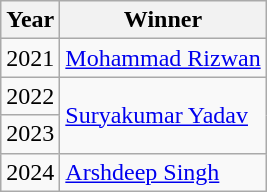<table class="wikitable">
<tr>
<th>Year</th>
<th>Winner</th>
</tr>
<tr>
<td>2021</td>
<td> <a href='#'>Mohammad Rizwan</a></td>
</tr>
<tr>
<td>2022</td>
<td rowspan=2> <a href='#'>Suryakumar Yadav</a></td>
</tr>
<tr>
<td>2023</td>
</tr>
<tr>
<td>2024</td>
<td> <a href='#'>Arshdeep Singh</a></td>
</tr>
</table>
